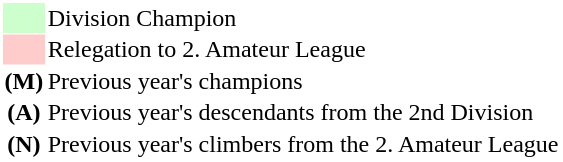<table style="border: 1px solid #ffffff; background-color: #ffffff" cellspacing="1" cellpadding="1">
<tr>
<td bgcolor="#ccffcc" width="20"></td>
<td>Division Champion</td>
</tr>
<tr>
<td bgcolor="#ffcccc"></td>
<td>Relegation to 2. Amateur League</td>
</tr>
<tr>
<th>(M)</th>
<td>Previous year's champions</td>
</tr>
<tr>
<th>(A)</th>
<td>Previous year's descendants from the 2nd Division</td>
</tr>
<tr>
<th>(N)</th>
<td>Previous year's climbers from the 2. Amateur League</td>
</tr>
</table>
